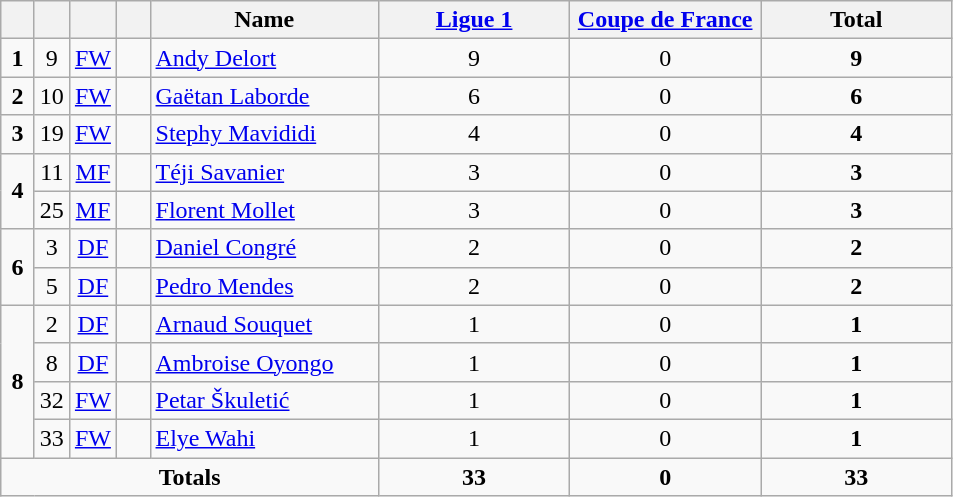<table class="wikitable" style="text-align:center">
<tr>
<th width=15></th>
<th width=15></th>
<th width=15></th>
<th width=15></th>
<th width=145>Name</th>
<th width=120><a href='#'>Ligue 1</a></th>
<th width=120><a href='#'>Coupe de France</a></th>
<th width=120>Total</th>
</tr>
<tr>
<td><strong>1</strong></td>
<td>9</td>
<td><a href='#'>FW</a></td>
<td></td>
<td align=left><a href='#'>Andy Delort</a></td>
<td>9</td>
<td>0</td>
<td><strong>9</strong></td>
</tr>
<tr>
<td><strong>2</strong></td>
<td>10</td>
<td><a href='#'>FW</a></td>
<td></td>
<td align=left><a href='#'>Gaëtan Laborde</a></td>
<td>6</td>
<td>0</td>
<td><strong>6</strong></td>
</tr>
<tr>
<td><strong>3</strong></td>
<td>19</td>
<td><a href='#'>FW</a></td>
<td></td>
<td align=left><a href='#'>Stephy Mavididi</a></td>
<td>4</td>
<td>0</td>
<td><strong>4</strong></td>
</tr>
<tr>
<td rowspan=2><strong>4</strong></td>
<td>11</td>
<td><a href='#'>MF</a></td>
<td></td>
<td align=left><a href='#'>Téji Savanier</a></td>
<td>3</td>
<td>0</td>
<td><strong>3</strong></td>
</tr>
<tr>
<td>25</td>
<td><a href='#'>MF</a></td>
<td></td>
<td align=left><a href='#'>Florent Mollet</a></td>
<td>3</td>
<td>0</td>
<td><strong>3</strong></td>
</tr>
<tr>
<td rowspan=2><strong>6</strong></td>
<td>3</td>
<td><a href='#'>DF</a></td>
<td></td>
<td align=left><a href='#'>Daniel Congré</a></td>
<td>2</td>
<td>0</td>
<td><strong>2</strong></td>
</tr>
<tr>
<td>5</td>
<td><a href='#'>DF</a></td>
<td></td>
<td align=left><a href='#'>Pedro Mendes</a></td>
<td>2</td>
<td>0</td>
<td><strong>2</strong></td>
</tr>
<tr>
<td rowspan=4><strong>8</strong></td>
<td>2</td>
<td><a href='#'>DF</a></td>
<td></td>
<td align=left><a href='#'>Arnaud Souquet</a></td>
<td>1</td>
<td>0</td>
<td><strong>1</strong></td>
</tr>
<tr>
<td>8</td>
<td><a href='#'>DF</a></td>
<td></td>
<td align=left><a href='#'>Ambroise Oyongo</a></td>
<td>1</td>
<td>0</td>
<td><strong>1</strong></td>
</tr>
<tr>
<td>32</td>
<td><a href='#'>FW</a></td>
<td></td>
<td align=left><a href='#'>Petar Škuletić</a></td>
<td>1</td>
<td>0</td>
<td><strong>1</strong></td>
</tr>
<tr>
<td>33</td>
<td><a href='#'>FW</a></td>
<td></td>
<td align=left><a href='#'>Elye Wahi</a></td>
<td>1</td>
<td>0</td>
<td><strong>1</strong></td>
</tr>
<tr>
<td colspan=5><strong>Totals</strong></td>
<td><strong>33</strong></td>
<td><strong>0</strong></td>
<td><strong>33</strong></td>
</tr>
</table>
